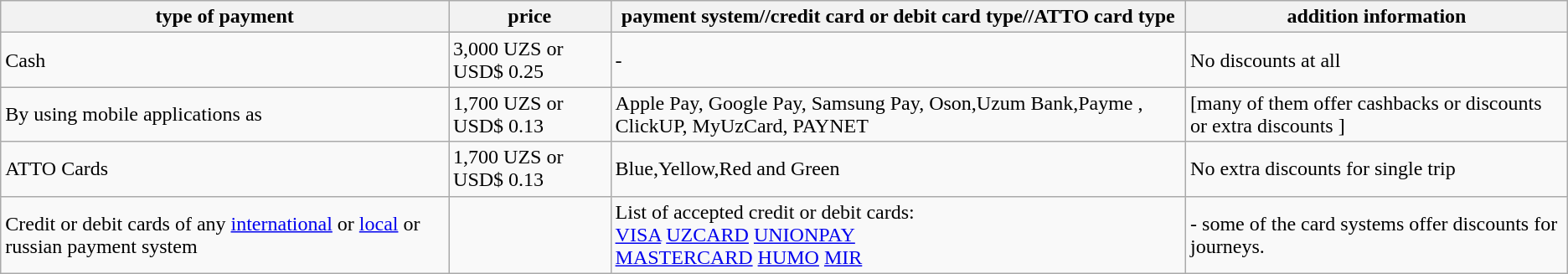<table class="wikitable">
<tr>
<th>type of payment</th>
<th>price</th>
<th>payment system//credit card or debit card type//ATTO card type</th>
<th>addition information</th>
</tr>
<tr>
<td>Cash</td>
<td>3,000 UZS or USD$ 0.25</td>
<td>-</td>
<td>No discounts at all</td>
</tr>
<tr>
<td>By using mobile applications as</td>
<td>1,700 UZS or USD$ 0.13</td>
<td>Apple Pay, Google Pay, Samsung Pay, Oson,Uzum Bank,Payme , ClickUP, MyUzCard,  PAYNET</td>
<td>[many of them offer cashbacks or discounts or extra discounts ]</td>
</tr>
<tr>
<td>ATTO Cards</td>
<td>1,700 UZS or USD$ 0.13</td>
<td>Blue,Yellow,Red and Green</td>
<td>No extra discounts for single trip</td>
</tr>
<tr>
<td>Credit or debit cards of any <a href='#'>international</a> or <a href='#'>local</a> or russian payment system</td>
<td></td>
<td>List of accepted credit or debit cards:<br><a href='#'>VISA</a>                         <a href='#'>UZCARD</a>     <a href='#'>UNIONPAY</a><br><a href='#'>MASTERCARD</a>        <a href='#'>HUMO</a>         <a href='#'>MIR</a></td>
<td>-  some of the card systems offer discounts for journeys.</td>
</tr>
</table>
